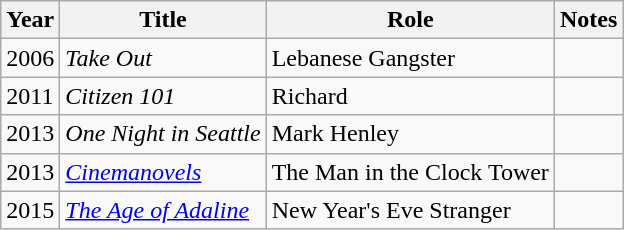<table class="wikitable sortable">
<tr>
<th>Year</th>
<th>Title</th>
<th>Role</th>
<th class="unsortable">Notes</th>
</tr>
<tr>
<td>2006</td>
<td><em>Take Out</em></td>
<td>Lebanese Gangster</td>
<td></td>
</tr>
<tr>
<td>2011</td>
<td><em>Citizen 101</em></td>
<td>Richard</td>
<td></td>
</tr>
<tr>
<td>2013</td>
<td><em>One Night in Seattle</em></td>
<td>Mark Henley</td>
<td></td>
</tr>
<tr>
<td>2013</td>
<td><em><a href='#'>Cinemanovels</a></em></td>
<td>The Man in the Clock Tower</td>
<td></td>
</tr>
<tr>
<td>2015</td>
<td data-sort-value="Age of Adaline, The"><em><a href='#'>The Age of Adaline</a></em></td>
<td>New Year's Eve Stranger</td>
<td></td>
</tr>
</table>
